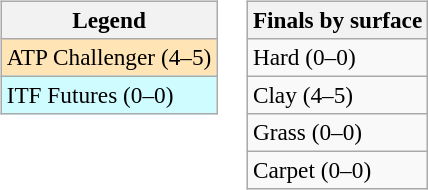<table>
<tr valign=top>
<td><br><table class=wikitable style=font-size:97%>
<tr>
<th>Legend</th>
</tr>
<tr bgcolor=moccasin>
<td>ATP Challenger (4–5)</td>
</tr>
<tr bgcolor=cffcff>
<td>ITF Futures (0–0)</td>
</tr>
</table>
</td>
<td><br><table class=wikitable style=font-size:97%>
<tr>
<th>Finals by surface</th>
</tr>
<tr>
<td>Hard (0–0)</td>
</tr>
<tr>
<td>Clay (4–5)</td>
</tr>
<tr>
<td>Grass (0–0)</td>
</tr>
<tr>
<td>Carpet (0–0)</td>
</tr>
</table>
</td>
</tr>
</table>
